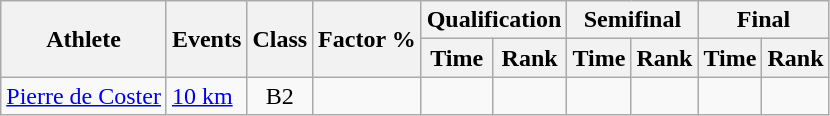<table class="wikitable" style="font-size:100%">
<tr>
<th rowspan="2">Athlete</th>
<th rowspan="2">Events</th>
<th rowspan="2">Class</th>
<th rowspan="2">Factor %</th>
<th colspan="2">Qualification</th>
<th colspan="2">Semifinal</th>
<th colspan="2">Final</th>
</tr>
<tr>
<th>Time</th>
<th>Rank</th>
<th>Time</th>
<th>Rank</th>
<th>Time</th>
<th>Rank</th>
</tr>
<tr>
<td rowspan="3"><a href='#'>Pierre de Coster</a></td>
<td><a href='#'>10 km</a></td>
<td align="center">B2</td>
<td align="center" rowspan="3"></td>
<td align="center"></td>
<td align="center"></td>
<td align="center"></td>
<td align="center"></td>
<td align="center"></td>
<td align="center"></td>
</tr>
</table>
